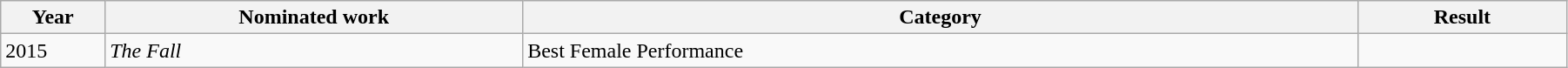<table style="width:95%;" class="wikitable sortable">
<tr>
<th style="width:5%;">Year</th>
<th style="width:20%;">Nominated work</th>
<th style="width:40%;">Category</th>
<th style="width:10%;">Result</th>
</tr>
<tr>
<td>2015</td>
<td><em>The Fall</em></td>
<td>Best Female Performance</td>
<td></td>
</tr>
</table>
